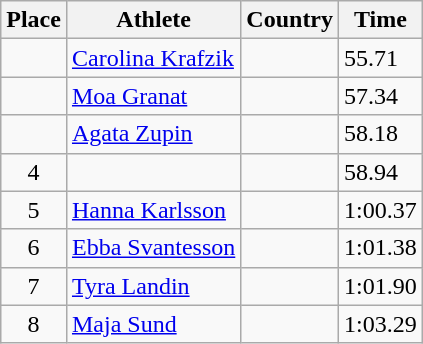<table class="wikitable">
<tr>
<th>Place</th>
<th>Athlete</th>
<th>Country</th>
<th>Time</th>
</tr>
<tr>
<td align=center></td>
<td><a href='#'>Carolina Krafzik</a></td>
<td></td>
<td>55.71</td>
</tr>
<tr>
<td align=center></td>
<td><a href='#'>Moa Granat</a></td>
<td></td>
<td>57.34</td>
</tr>
<tr>
<td align=center></td>
<td><a href='#'>Agata Zupin</a></td>
<td></td>
<td>58.18</td>
</tr>
<tr>
<td align=center>4</td>
<td></td>
<td></td>
<td>58.94</td>
</tr>
<tr>
<td align=center>5</td>
<td><a href='#'>Hanna Karlsson</a></td>
<td></td>
<td>1:00.37</td>
</tr>
<tr>
<td align=center>6</td>
<td><a href='#'>Ebba Svantesson</a></td>
<td></td>
<td>1:01.38</td>
</tr>
<tr>
<td align=center>7</td>
<td><a href='#'>Tyra Landin</a></td>
<td></td>
<td>1:01.90</td>
</tr>
<tr>
<td align=center>8</td>
<td><a href='#'>Maja Sund</a></td>
<td></td>
<td>1:03.29</td>
</tr>
</table>
